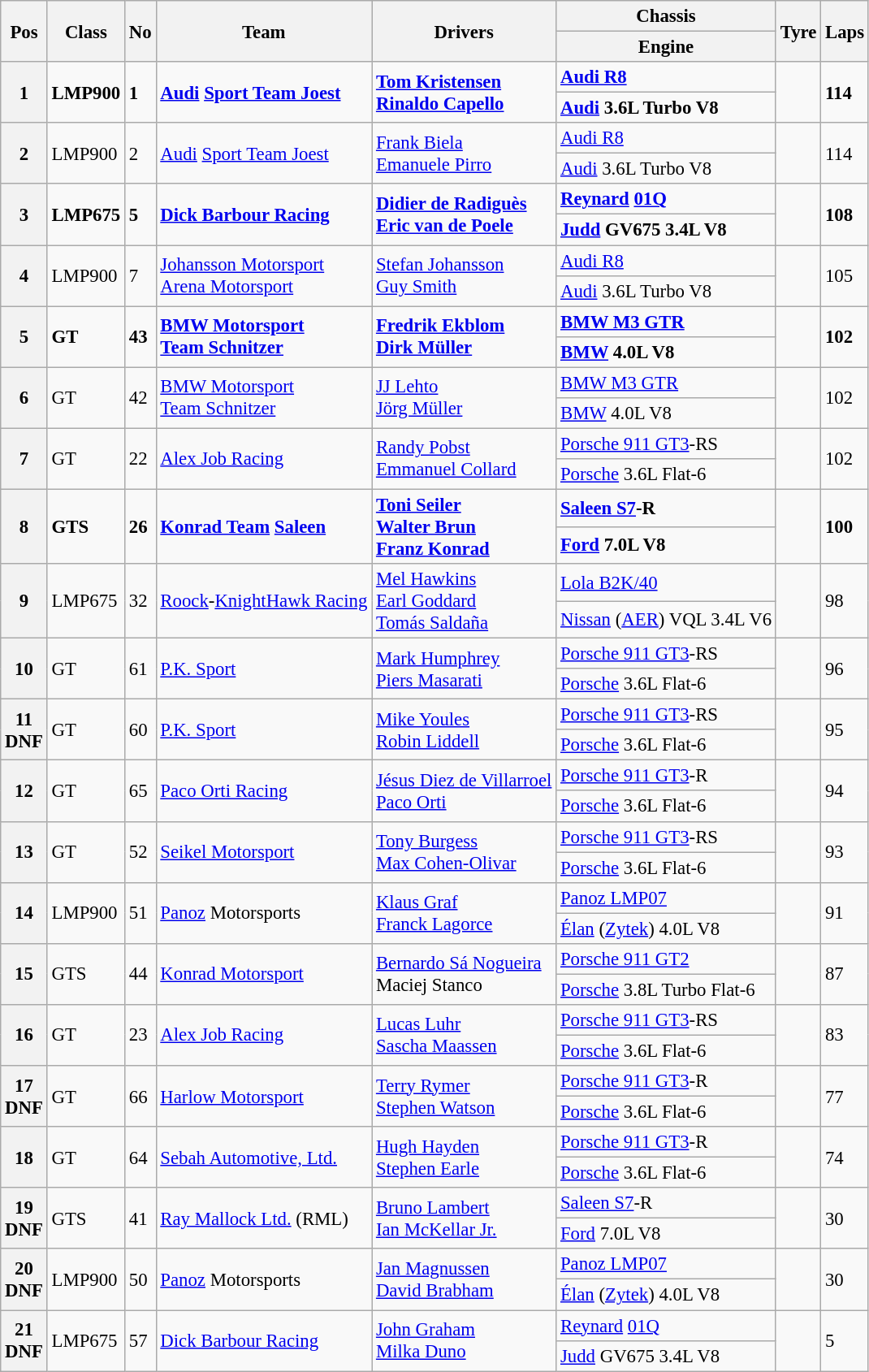<table class="wikitable" style="font-size: 95%;">
<tr>
<th rowspan=2>Pos</th>
<th rowspan=2>Class</th>
<th rowspan=2>No</th>
<th rowspan=2>Team</th>
<th rowspan=2>Drivers</th>
<th>Chassis</th>
<th rowspan=2>Tyre</th>
<th rowspan=2>Laps</th>
</tr>
<tr>
<th>Engine</th>
</tr>
<tr style="font-weight:bold">
<th rowspan=2>1</th>
<td rowspan=2>LMP900</td>
<td rowspan=2>1</td>
<td rowspan=2> <a href='#'>Audi</a> <a href='#'>Sport Team Joest</a></td>
<td rowspan=2> <a href='#'>Tom Kristensen</a><br> <a href='#'>Rinaldo Capello</a></td>
<td><a href='#'>Audi R8</a></td>
<td rowspan=2></td>
<td rowspan=2>114</td>
</tr>
<tr style="font-weight:bold">
<td><a href='#'>Audi</a> 3.6L Turbo V8</td>
</tr>
<tr>
<th rowspan=2>2</th>
<td rowspan=2>LMP900</td>
<td rowspan=2>2</td>
<td rowspan=2> <a href='#'>Audi</a> <a href='#'>Sport Team Joest</a></td>
<td rowspan=2> <a href='#'>Frank Biela</a><br> <a href='#'>Emanuele Pirro</a></td>
<td><a href='#'>Audi R8</a></td>
<td rowspan=2></td>
<td rowspan=2>114</td>
</tr>
<tr>
<td><a href='#'>Audi</a> 3.6L Turbo V8</td>
</tr>
<tr style="font-weight:bold">
<th rowspan=2>3</th>
<td rowspan=2>LMP675</td>
<td rowspan=2>5</td>
<td rowspan=2> <a href='#'>Dick Barbour Racing</a></td>
<td rowspan=2> <a href='#'>Didier de Radiguès</a><br> <a href='#'>Eric van de Poele</a></td>
<td><a href='#'>Reynard</a> <a href='#'>01Q</a></td>
<td rowspan=2></td>
<td rowspan=2>108</td>
</tr>
<tr style="font-weight:bold">
<td><a href='#'>Judd</a> GV675 3.4L V8</td>
</tr>
<tr>
<th rowspan=2>4</th>
<td rowspan=2>LMP900</td>
<td rowspan=2>7</td>
<td rowspan=2> <a href='#'>Johansson Motorsport</a><br> <a href='#'>Arena Motorsport</a></td>
<td rowspan=2> <a href='#'>Stefan Johansson</a><br> <a href='#'>Guy Smith</a></td>
<td><a href='#'>Audi R8</a></td>
<td rowspan=2></td>
<td rowspan=2>105</td>
</tr>
<tr>
<td><a href='#'>Audi</a> 3.6L Turbo V8</td>
</tr>
<tr style="font-weight:bold">
<th rowspan=2>5</th>
<td rowspan=2>GT</td>
<td rowspan=2>43</td>
<td rowspan=2> <a href='#'>BMW Motorsport</a><br> <a href='#'>Team Schnitzer</a></td>
<td rowspan=2> <a href='#'>Fredrik Ekblom</a><br> <a href='#'>Dirk Müller</a></td>
<td><a href='#'>BMW M3 GTR</a></td>
<td rowspan=2></td>
<td rowspan=2>102</td>
</tr>
<tr style="font-weight:bold">
<td><a href='#'>BMW</a> 4.0L V8</td>
</tr>
<tr>
<th rowspan=2>6</th>
<td rowspan=2>GT</td>
<td rowspan=2>42</td>
<td rowspan=2> <a href='#'>BMW Motorsport</a><br> <a href='#'>Team Schnitzer</a></td>
<td rowspan=2> <a href='#'>JJ Lehto</a><br> <a href='#'>Jörg Müller</a></td>
<td><a href='#'>BMW M3 GTR</a></td>
<td rowspan=2></td>
<td rowspan=2>102</td>
</tr>
<tr>
<td><a href='#'>BMW</a> 4.0L V8</td>
</tr>
<tr>
<th rowspan=2>7</th>
<td rowspan=2>GT</td>
<td rowspan=2>22</td>
<td rowspan=2> <a href='#'>Alex Job Racing</a></td>
<td rowspan=2> <a href='#'>Randy Pobst</a><br> <a href='#'>Emmanuel Collard</a></td>
<td><a href='#'>Porsche 911 GT3</a>-RS</td>
<td rowspan=2></td>
<td rowspan=2>102</td>
</tr>
<tr>
<td><a href='#'>Porsche</a> 3.6L Flat-6</td>
</tr>
<tr style="font-weight:bold">
<th rowspan=2>8</th>
<td rowspan=2>GTS</td>
<td rowspan=2>26</td>
<td rowspan=2> <a href='#'>Konrad Team</a> <a href='#'>Saleen</a></td>
<td rowspan=2> <a href='#'>Toni Seiler</a><br> <a href='#'>Walter Brun</a><br> <a href='#'>Franz Konrad</a></td>
<td><a href='#'>Saleen S7</a>-R</td>
<td rowspan=2></td>
<td rowspan=2>100</td>
</tr>
<tr style="font-weight:bold">
<td><a href='#'>Ford</a> 7.0L V8</td>
</tr>
<tr>
<th rowspan=2>9</th>
<td rowspan=2>LMP675</td>
<td rowspan=2>32</td>
<td rowspan=2> <a href='#'>Roock</a>-<a href='#'>KnightHawk Racing</a></td>
<td rowspan=2> <a href='#'>Mel Hawkins</a><br> <a href='#'>Earl Goddard</a><br> <a href='#'>Tomás Saldaña</a></td>
<td><a href='#'>Lola B2K/40</a></td>
<td rowspan=2></td>
<td rowspan=2>98</td>
</tr>
<tr>
<td><a href='#'>Nissan</a> (<a href='#'>AER</a>) VQL 3.4L V6</td>
</tr>
<tr>
<th rowspan=2>10</th>
<td rowspan=2>GT</td>
<td rowspan=2>61</td>
<td rowspan=2> <a href='#'>P.K. Sport</a></td>
<td rowspan=2> <a href='#'>Mark Humphrey</a><br> <a href='#'>Piers Masarati</a></td>
<td><a href='#'>Porsche 911 GT3</a>-RS</td>
<td rowspan=2></td>
<td rowspan=2>96</td>
</tr>
<tr>
<td><a href='#'>Porsche</a> 3.6L Flat-6</td>
</tr>
<tr>
<th rowspan=2>11<br>DNF</th>
<td rowspan=2>GT</td>
<td rowspan=2>60</td>
<td rowspan=2> <a href='#'>P.K. Sport</a></td>
<td rowspan=2> <a href='#'>Mike Youles</a><br> <a href='#'>Robin Liddell</a></td>
<td><a href='#'>Porsche 911 GT3</a>-RS</td>
<td rowspan=2></td>
<td rowspan=2>95</td>
</tr>
<tr>
<td><a href='#'>Porsche</a> 3.6L Flat-6</td>
</tr>
<tr>
<th rowspan=2>12</th>
<td rowspan=2>GT</td>
<td rowspan=2>65</td>
<td rowspan=2> <a href='#'>Paco Orti Racing</a></td>
<td rowspan=2> <a href='#'>Jésus Diez de Villarroel</a><br> <a href='#'>Paco Orti</a></td>
<td><a href='#'>Porsche 911 GT3</a>-R</td>
<td rowspan=2></td>
<td rowspan=2>94</td>
</tr>
<tr>
<td><a href='#'>Porsche</a> 3.6L Flat-6</td>
</tr>
<tr>
<th rowspan=2>13</th>
<td rowspan=2>GT</td>
<td rowspan=2>52</td>
<td rowspan=2> <a href='#'>Seikel Motorsport</a></td>
<td rowspan=2> <a href='#'>Tony Burgess</a><br> <a href='#'>Max Cohen-Olivar</a></td>
<td><a href='#'>Porsche 911 GT3</a>-RS</td>
<td rowspan=2></td>
<td rowspan=2>93</td>
</tr>
<tr>
<td><a href='#'>Porsche</a> 3.6L Flat-6</td>
</tr>
<tr>
<th rowspan=2>14</th>
<td rowspan=2>LMP900</td>
<td rowspan=2>51</td>
<td rowspan=2> <a href='#'>Panoz</a> Motorsports</td>
<td rowspan=2> <a href='#'>Klaus Graf</a><br> <a href='#'>Franck Lagorce</a></td>
<td><a href='#'>Panoz LMP07</a></td>
<td rowspan=2></td>
<td rowspan=2>91</td>
</tr>
<tr>
<td><a href='#'>Élan</a> (<a href='#'>Zytek</a>) 4.0L V8</td>
</tr>
<tr>
<th rowspan=2>15</th>
<td rowspan=2>GTS</td>
<td rowspan=2>44</td>
<td rowspan=2> <a href='#'>Konrad Motorsport</a></td>
<td rowspan=2> <a href='#'>Bernardo Sá Nogueira</a><br> Maciej Stanco</td>
<td><a href='#'>Porsche 911 GT2</a></td>
<td rowspan=2></td>
<td rowspan=2>87</td>
</tr>
<tr>
<td><a href='#'>Porsche</a> 3.8L Turbo Flat-6</td>
</tr>
<tr>
<th rowspan=2>16</th>
<td rowspan=2>GT</td>
<td rowspan=2>23</td>
<td rowspan=2> <a href='#'>Alex Job Racing</a></td>
<td rowspan=2> <a href='#'>Lucas Luhr</a><br> <a href='#'>Sascha Maassen</a></td>
<td><a href='#'>Porsche 911 GT3</a>-RS</td>
<td rowspan=2></td>
<td rowspan=2>83</td>
</tr>
<tr>
<td><a href='#'>Porsche</a> 3.6L Flat-6</td>
</tr>
<tr>
<th rowspan=2>17<br>DNF</th>
<td rowspan=2>GT</td>
<td rowspan=2>66</td>
<td rowspan=2> <a href='#'>Harlow Motorsport</a></td>
<td rowspan=2> <a href='#'>Terry Rymer</a><br> <a href='#'>Stephen Watson</a></td>
<td><a href='#'>Porsche 911 GT3</a>-R</td>
<td rowspan=2></td>
<td rowspan=2>77</td>
</tr>
<tr>
<td><a href='#'>Porsche</a> 3.6L Flat-6</td>
</tr>
<tr>
<th rowspan=2>18</th>
<td rowspan=2>GT</td>
<td rowspan=2>64</td>
<td rowspan=2> <a href='#'>Sebah Automotive, Ltd.</a></td>
<td rowspan=2> <a href='#'>Hugh Hayden</a><br> <a href='#'>Stephen Earle</a></td>
<td><a href='#'>Porsche 911 GT3</a>-R</td>
<td rowspan=2></td>
<td rowspan=2>74</td>
</tr>
<tr>
<td><a href='#'>Porsche</a> 3.6L Flat-6</td>
</tr>
<tr>
<th rowspan=2>19<br>DNF</th>
<td rowspan=2>GTS</td>
<td rowspan=2>41</td>
<td rowspan=2> <a href='#'>Ray Mallock Ltd.</a> (RML)</td>
<td rowspan=2> <a href='#'>Bruno Lambert</a><br> <a href='#'>Ian McKellar Jr.</a></td>
<td><a href='#'>Saleen S7</a>-R</td>
<td rowspan=2></td>
<td rowspan=2>30</td>
</tr>
<tr>
<td><a href='#'>Ford</a> 7.0L V8</td>
</tr>
<tr>
<th rowspan=2>20<br>DNF</th>
<td rowspan=2>LMP900</td>
<td rowspan=2>50</td>
<td rowspan=2> <a href='#'>Panoz</a> Motorsports</td>
<td rowspan=2> <a href='#'>Jan Magnussen</a><br> <a href='#'>David Brabham</a></td>
<td><a href='#'>Panoz LMP07</a></td>
<td rowspan=2></td>
<td rowspan=2>30</td>
</tr>
<tr>
<td><a href='#'>Élan</a> (<a href='#'>Zytek</a>) 4.0L V8</td>
</tr>
<tr>
<th rowspan=2>21<br>DNF</th>
<td rowspan=2>LMP675</td>
<td rowspan=2>57</td>
<td rowspan=2> <a href='#'>Dick Barbour Racing</a></td>
<td rowspan=2> <a href='#'>John Graham</a><br> <a href='#'>Milka Duno</a></td>
<td><a href='#'>Reynard</a> <a href='#'>01Q</a></td>
<td rowspan=2></td>
<td rowspan=2>5</td>
</tr>
<tr>
<td><a href='#'>Judd</a> GV675 3.4L V8</td>
</tr>
</table>
